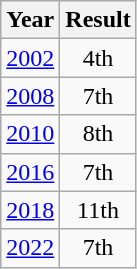<table class="wikitable" style="text-align:center">
<tr>
<th>Year</th>
<th>Result</th>
</tr>
<tr>
<td><a href='#'>2002</a></td>
<td>4th</td>
</tr>
<tr>
<td><a href='#'>2008</a></td>
<td>7th</td>
</tr>
<tr>
<td><a href='#'>2010</a></td>
<td>8th</td>
</tr>
<tr>
<td><a href='#'>2016</a></td>
<td>7th</td>
</tr>
<tr>
<td><a href='#'>2018</a></td>
<td>11th</td>
</tr>
<tr>
<td><a href='#'>2022</a></td>
<td>7th</td>
</tr>
</table>
